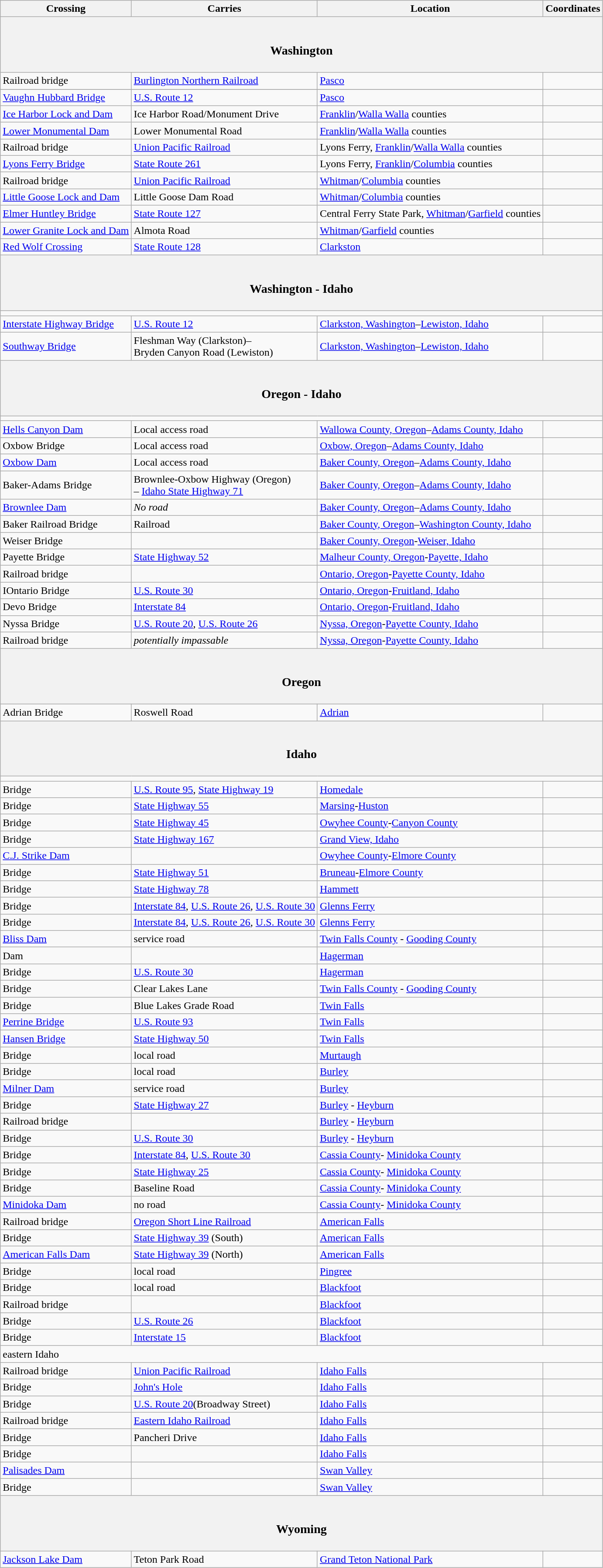<table class=wikitable |}>
<tr>
<th>Crossing</th>
<th>Carries</th>
<th>Location</th>
<th>Coordinates</th>
</tr>
<tr>
<th colspan=4><br><h3>Washington</h3></th>
</tr>
<tr>
<td>Railroad bridge</td>
<td><a href='#'>Burlington Northern Railroad</a></td>
<td><a href='#'>Pasco</a></td>
</tr>
<tr>
</tr>
<tr>
<td><a href='#'>Vaughn Hubbard Bridge</a></td>
<td> <a href='#'>U.S. Route 12</a></td>
<td><a href='#'>Pasco</a></td>
<td></td>
</tr>
<tr>
<td><a href='#'>Ice Harbor Lock and Dam</a></td>
<td>Ice Harbor Road/Monument Drive</td>
<td><a href='#'>Franklin</a>/<a href='#'>Walla Walla</a> counties</td>
<td></td>
</tr>
<tr>
<td><a href='#'>Lower Monumental Dam</a></td>
<td>Lower Monumental Road</td>
<td><a href='#'>Franklin</a>/<a href='#'>Walla Walla</a> counties</td>
<td></td>
</tr>
<tr>
<td>Railroad bridge</td>
<td><a href='#'>Union Pacific Railroad</a></td>
<td>Lyons Ferry, <a href='#'>Franklin</a>/<a href='#'>Walla Walla</a> counties</td>
<td></td>
</tr>
<tr>
<td><a href='#'>Lyons Ferry Bridge</a></td>
<td> <a href='#'>State Route 261</a></td>
<td>Lyons Ferry, <a href='#'>Franklin</a>/<a href='#'>Columbia</a> counties</td>
<td></td>
</tr>
<tr>
<td>Railroad bridge</td>
<td><a href='#'>Union Pacific Railroad</a></td>
<td><a href='#'>Whitman</a>/<a href='#'>Columbia</a> counties</td>
<td></td>
</tr>
<tr>
<td><a href='#'>Little Goose Lock and Dam</a></td>
<td>Little Goose Dam Road</td>
<td><a href='#'>Whitman</a>/<a href='#'>Columbia</a> counties</td>
<td></td>
</tr>
<tr>
<td><a href='#'>Elmer Huntley Bridge</a></td>
<td> <a href='#'>State Route 127</a></td>
<td>Central Ferry State Park, <a href='#'>Whitman</a>/<a href='#'>Garfield</a> counties</td>
<td></td>
</tr>
<tr>
<td><a href='#'>Lower Granite Lock and Dam</a></td>
<td>Almota Road</td>
<td><a href='#'>Whitman</a>/<a href='#'>Garfield</a> counties</td>
<td></td>
</tr>
<tr>
<td><a href='#'>Red Wolf Crossing</a></td>
<td> <a href='#'>State Route 128</a></td>
<td><a href='#'>Clarkston</a></td>
<td></td>
</tr>
<tr>
<th colspan=4><br><h3>Washington - Idaho</h3></th>
</tr>
<tr>
<td colspan=4></td>
</tr>
<tr>
<td><a href='#'>Interstate Highway Bridge</a></td>
<td> <a href='#'>U.S. Route 12</a></td>
<td><a href='#'>Clarkston, Washington</a>–<a href='#'>Lewiston, Idaho</a></td>
<td></td>
</tr>
<tr>
<td><a href='#'>Southway Bridge</a></td>
<td>Fleshman Way (Clarkston)–<br>Bryden Canyon Road (Lewiston)</td>
<td><a href='#'>Clarkston, Washington</a>–<a href='#'>Lewiston, Idaho</a></td>
<td></td>
</tr>
<tr>
<th colspan=4><br><h3>Oregon - Idaho</h3></th>
</tr>
<tr>
<td colspan=4></td>
</tr>
<tr>
<td><a href='#'>Hells Canyon Dam</a></td>
<td>Local access road</td>
<td><a href='#'>Wallowa County, Oregon</a>–<a href='#'>Adams County, Idaho</a></td>
<td></td>
</tr>
<tr>
<td>Oxbow Bridge</td>
<td>Local access road</td>
<td><a href='#'>Oxbow, Oregon</a>–<a href='#'>Adams County, Idaho</a></td>
<td></td>
</tr>
<tr>
<td><a href='#'>Oxbow Dam</a></td>
<td>Local access road</td>
<td><a href='#'>Baker County, Oregon</a>–<a href='#'>Adams County, Idaho</a></td>
<td></td>
</tr>
<tr>
<td>Baker-Adams Bridge</td>
<td>Brownlee-Oxbow Highway (Oregon)<br>– <a href='#'>Idaho State Highway 71</a></td>
<td><a href='#'>Baker County, Oregon</a>–<a href='#'>Adams County, Idaho</a></td>
<td></td>
</tr>
<tr>
<td><a href='#'>Brownlee Dam</a></td>
<td><em>No road</em></td>
<td><a href='#'>Baker County, Oregon</a>–<a href='#'>Adams County, Idaho</a></td>
<td></td>
</tr>
<tr>
<td>Baker Railroad Bridge</td>
<td>Railroad</td>
<td><a href='#'>Baker County, Oregon</a>–<a href='#'>Washington County, Idaho</a></td>
<td></td>
</tr>
<tr>
<td>Weiser Bridge</td>
<td></td>
<td><a href='#'>Baker County, Oregon</a>-<a href='#'>Weiser, Idaho</a></td>
<td></td>
</tr>
<tr>
<td>Payette Bridge</td>
<td> <a href='#'>State Highway 52</a></td>
<td><a href='#'>Malheur County, Oregon</a>-<a href='#'>Payette, Idaho</a></td>
<td></td>
</tr>
<tr>
<td>Railroad bridge</td>
<td></td>
<td><a href='#'>Ontario, Oregon</a>-<a href='#'>Payette County, Idaho</a></td>
<td></td>
</tr>
<tr>
<td>IOntario Bridge</td>
<td> <a href='#'>U.S. Route 30</a></td>
<td><a href='#'>Ontario, Oregon</a>-<a href='#'>Fruitland, Idaho</a></td>
<td></td>
</tr>
<tr>
<td>Devo Bridge</td>
<td> <a href='#'>Interstate 84</a></td>
<td><a href='#'>Ontario, Oregon</a>-<a href='#'>Fruitland, Idaho</a></td>
<td></td>
</tr>
<tr>
<td>Nyssa Bridge</td>
<td> <a href='#'>U.S. Route 20</a>, <a href='#'>U.S. Route 26</a></td>
<td><a href='#'>Nyssa, Oregon</a>-<a href='#'>Payette County, Idaho</a></td>
<td></td>
</tr>
<tr>
<td>Railroad bridge</td>
<td><em>potentially impassable</em></td>
<td><a href='#'>Nyssa, Oregon</a>-<a href='#'>Payette County, Idaho</a></td>
<td></td>
</tr>
<tr>
<th colspan=4><br><h3>Oregon</h3></th>
</tr>
<tr>
<td>Adrian Bridge</td>
<td>Roswell Road</td>
<td><a href='#'>Adrian</a></td>
<td></td>
</tr>
<tr>
<th colspan=4><br><h3>Idaho</h3></th>
</tr>
<tr>
<td colspan=4></td>
</tr>
<tr>
<td>Bridge</td>
<td> <a href='#'>U.S. Route 95</a>, <a href='#'>State Highway 19</a></td>
<td><a href='#'>Homedale</a></td>
<td></td>
</tr>
<tr>
<td>Bridge</td>
<td> <a href='#'>State Highway 55</a></td>
<td><a href='#'>Marsing</a>-<a href='#'>Huston</a></td>
<td></td>
</tr>
<tr>
<td>Bridge</td>
<td> <a href='#'>State Highway 45</a></td>
<td><a href='#'>Owyhee County</a>-<a href='#'>Canyon County</a></td>
<td></td>
</tr>
<tr>
<td>Bridge</td>
<td> <a href='#'>State Highway 167</a></td>
<td><a href='#'>Grand View, Idaho</a></td>
<td></td>
</tr>
<tr>
<td><a href='#'>C.J. Strike Dam</a></td>
<td></td>
<td><a href='#'>Owyhee County</a>-<a href='#'>Elmore County</a></td>
<td></td>
</tr>
<tr>
<td>Bridge</td>
<td> <a href='#'>State Highway 51</a></td>
<td><a href='#'>Bruneau</a>-<a href='#'>Elmore County</a></td>
<td></td>
</tr>
<tr>
<td>Bridge</td>
<td> <a href='#'>State Highway 78</a></td>
<td><a href='#'>Hammett</a></td>
<td></td>
</tr>
<tr>
<td>Bridge</td>
<td> <a href='#'>Interstate 84</a>, <a href='#'>U.S. Route 26</a>, <a href='#'>U.S. Route 30</a></td>
<td><a href='#'>Glenns Ferry</a></td>
<td></td>
</tr>
<tr>
<td>Bridge</td>
<td> <a href='#'>Interstate 84</a>, <a href='#'>U.S. Route 26</a>, <a href='#'>U.S. Route 30</a></td>
<td><a href='#'>Glenns Ferry</a></td>
<td></td>
</tr>
<tr>
<td><a href='#'>Bliss Dam</a></td>
<td>service road</td>
<td><a href='#'>Twin Falls County</a> - <a href='#'>Gooding County</a></td>
<td></td>
</tr>
<tr>
<td>Dam</td>
<td></td>
<td><a href='#'>Hagerman</a></td>
<td></td>
</tr>
<tr>
<td>Bridge</td>
<td> <a href='#'>U.S. Route 30</a></td>
<td><a href='#'>Hagerman</a></td>
<td></td>
</tr>
<tr>
<td>Bridge</td>
<td>Clear Lakes Lane</td>
<td><a href='#'>Twin Falls County</a> - <a href='#'>Gooding County</a></td>
<td></td>
</tr>
<tr>
<td>Bridge</td>
<td>Blue Lakes Grade Road</td>
<td><a href='#'>Twin Falls</a></td>
<td></td>
</tr>
<tr>
<td><a href='#'>Perrine Bridge</a></td>
<td> <a href='#'>U.S. Route 93</a></td>
<td><a href='#'>Twin Falls</a></td>
<td></td>
</tr>
<tr>
<td><a href='#'>Hansen Bridge</a></td>
<td> <a href='#'>State Highway 50</a></td>
<td><a href='#'>Twin Falls</a></td>
<td></td>
</tr>
<tr>
<td>Bridge</td>
<td>local road</td>
<td><a href='#'>Murtaugh</a></td>
<td></td>
</tr>
<tr>
<td>Bridge</td>
<td>local road</td>
<td><a href='#'>Burley</a></td>
<td></td>
</tr>
<tr>
<td><a href='#'>Milner Dam</a></td>
<td>service road</td>
<td><a href='#'>Burley</a></td>
<td></td>
</tr>
<tr>
<td>Bridge</td>
<td> <a href='#'>State Highway 27</a></td>
<td><a href='#'>Burley</a> - <a href='#'>Heyburn</a></td>
<td></td>
</tr>
<tr>
<td>Railroad bridge</td>
<td></td>
<td><a href='#'>Burley</a> - <a href='#'>Heyburn</a></td>
<td></td>
</tr>
<tr>
<td>Bridge</td>
<td> <a href='#'>U.S. Route 30</a></td>
<td><a href='#'>Burley</a> - <a href='#'>Heyburn</a></td>
<td></td>
</tr>
<tr>
<td>Bridge</td>
<td> <a href='#'>Interstate 84</a>, <a href='#'>U.S. Route 30</a></td>
<td><a href='#'>Cassia County</a>- <a href='#'>Minidoka County</a></td>
<td></td>
</tr>
<tr>
<td>Bridge</td>
<td><a href='#'>State Highway 25</a></td>
<td><a href='#'>Cassia County</a>- <a href='#'>Minidoka County</a></td>
<td></td>
</tr>
<tr>
<td>Bridge</td>
<td>Baseline Road</td>
<td><a href='#'>Cassia County</a>- <a href='#'>Minidoka County</a></td>
<td></td>
</tr>
<tr>
<td><a href='#'>Minidoka Dam</a></td>
<td>no road</td>
<td><a href='#'>Cassia County</a>- <a href='#'>Minidoka County</a></td>
<td></td>
</tr>
<tr>
<td>Railroad bridge</td>
<td><a href='#'>Oregon Short Line Railroad</a></td>
<td><a href='#'>American Falls</a></td>
<td></td>
</tr>
<tr>
<td>Bridge</td>
<td> <a href='#'>State Highway 39</a> (South)</td>
<td><a href='#'>American Falls</a></td>
<td></td>
</tr>
<tr>
<td><a href='#'>American Falls Dam</a></td>
<td> <a href='#'>State Highway 39</a> (North)</td>
<td><a href='#'>American Falls</a></td>
<td></td>
</tr>
<tr>
<td>Bridge</td>
<td>local road</td>
<td><a href='#'>Pingree</a></td>
<td></td>
</tr>
<tr>
<td>Bridge</td>
<td>local road</td>
<td><a href='#'>Blackfoot</a></td>
<td></td>
</tr>
<tr>
<td>Railroad bridge</td>
<td></td>
<td><a href='#'>Blackfoot</a></td>
<td></td>
</tr>
<tr>
<td>Bridge</td>
<td> <a href='#'>U.S. Route 26</a></td>
<td><a href='#'>Blackfoot</a></td>
<td></td>
</tr>
<tr>
<td>Bridge</td>
<td> <a href='#'>Interstate 15</a></td>
<td><a href='#'>Blackfoot</a></td>
<td></td>
</tr>
<tr>
<td colspan=4>eastern Idaho</td>
</tr>
<tr>
<td>Railroad bridge</td>
<td><a href='#'>Union Pacific Railroad</a></td>
<td><a href='#'>Idaho Falls</a></td>
<td></td>
</tr>
<tr>
<td>Bridge</td>
<td><a href='#'>John's Hole</a></td>
<td><a href='#'>Idaho Falls</a></td>
<td></td>
</tr>
<tr>
<td>Bridge</td>
<td> <a href='#'>U.S. Route 20</a>(Broadway Street)</td>
<td><a href='#'>Idaho Falls</a></td>
<td></td>
</tr>
<tr>
<td>Railroad bridge</td>
<td><a href='#'>Eastern Idaho Railroad</a></td>
<td><a href='#'>Idaho Falls</a></td>
<td></td>
</tr>
<tr>
<td>Bridge</td>
<td>Pancheri Drive</td>
<td><a href='#'>Idaho Falls</a></td>
<td></td>
</tr>
<tr>
<td>Bridge</td>
<td></td>
<td><a href='#'>Idaho Falls</a></td>
<td></td>
</tr>
<tr>
<td><a href='#'>Palisades Dam</a></td>
<td></td>
<td><a href='#'>Swan Valley</a></td>
<td></td>
</tr>
<tr>
<td>Bridge</td>
<td></td>
<td><a href='#'>Swan Valley</a></td>
<td></td>
</tr>
<tr>
<th colspan=4><br><h3>Wyoming</h3></th>
</tr>
<tr>
<td><a href='#'>Jackson Lake Dam</a></td>
<td>Teton Park Road</td>
<td><a href='#'>Grand Teton National Park</a></td>
<td></td>
</tr>
</table>
